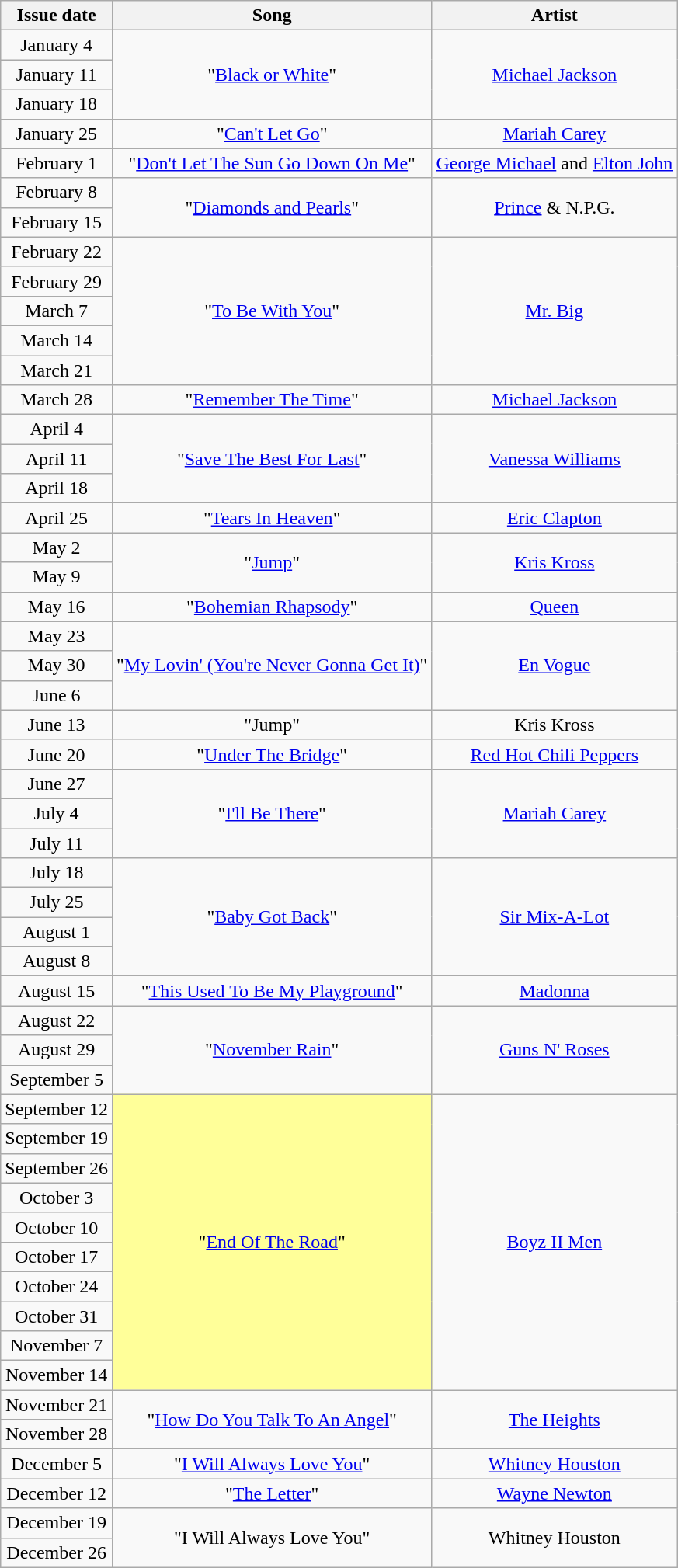<table class="wikitable plainrowheaders" style="text-align: center">
<tr>
<th>Issue date</th>
<th>Song</th>
<th>Artist</th>
</tr>
<tr>
<td>January 4</td>
<td rowspan="3">"<a href='#'>Black or White</a>"</td>
<td rowspan="3"><a href='#'>Michael Jackson</a></td>
</tr>
<tr>
<td>January 11</td>
</tr>
<tr>
<td>January 18</td>
</tr>
<tr>
<td>January 25</td>
<td>"<a href='#'>Can't Let Go</a>"</td>
<td><a href='#'>Mariah Carey</a></td>
</tr>
<tr>
<td>February 1</td>
<td>"<a href='#'>Don't Let The Sun Go Down On Me</a>"</td>
<td><a href='#'>George Michael</a> and <a href='#'>Elton John</a></td>
</tr>
<tr>
<td>February 8</td>
<td rowspan="2">"<a href='#'>Diamonds and Pearls</a>"</td>
<td rowspan="2"><a href='#'>Prince</a> & N.P.G.</td>
</tr>
<tr>
<td>February 15</td>
</tr>
<tr>
<td>February 22</td>
<td rowspan="5">"<a href='#'>To Be With You</a>"</td>
<td rowspan="5"><a href='#'>Mr. Big</a></td>
</tr>
<tr>
<td>February 29</td>
</tr>
<tr>
<td>March 7</td>
</tr>
<tr>
<td>March 14</td>
</tr>
<tr>
<td>March 21</td>
</tr>
<tr>
<td>March 28</td>
<td>"<a href='#'>Remember The Time</a>"</td>
<td><a href='#'>Michael Jackson</a></td>
</tr>
<tr>
<td>April 4</td>
<td rowspan="3">"<a href='#'>Save The Best For Last</a>"</td>
<td rowspan="3"><a href='#'>Vanessa Williams</a></td>
</tr>
<tr>
<td>April 11</td>
</tr>
<tr>
<td>April 18</td>
</tr>
<tr>
<td>April 25</td>
<td>"<a href='#'>Tears In Heaven</a>"</td>
<td><a href='#'>Eric Clapton</a></td>
</tr>
<tr>
<td>May 2</td>
<td rowspan="2">"<a href='#'>Jump</a>"</td>
<td rowspan="2"><a href='#'>Kris Kross</a></td>
</tr>
<tr>
<td>May 9</td>
</tr>
<tr>
<td>May 16</td>
<td>"<a href='#'>Bohemian Rhapsody</a>"</td>
<td><a href='#'>Queen</a></td>
</tr>
<tr>
<td>May 23</td>
<td rowspan="3">"<a href='#'>My Lovin' (You're Never Gonna Get It)</a>"</td>
<td rowspan="3"><a href='#'>En Vogue</a></td>
</tr>
<tr>
<td>May 30</td>
</tr>
<tr>
<td>June 6</td>
</tr>
<tr>
<td>June 13</td>
<td>"Jump"</td>
<td>Kris Kross</td>
</tr>
<tr>
<td>June 20</td>
<td>"<a href='#'>Under The Bridge</a>"</td>
<td><a href='#'>Red Hot Chili Peppers</a></td>
</tr>
<tr>
<td>June 27</td>
<td rowspan="3">"<a href='#'>I'll Be There</a>"</td>
<td rowspan="3"><a href='#'>Mariah Carey</a></td>
</tr>
<tr>
<td>July 4</td>
</tr>
<tr>
<td>July 11</td>
</tr>
<tr>
<td>July 18</td>
<td rowspan="4">"<a href='#'>Baby Got Back</a>"</td>
<td rowspan="4"><a href='#'>Sir Mix-A-Lot</a></td>
</tr>
<tr>
<td>July 25</td>
</tr>
<tr>
<td>August 1</td>
</tr>
<tr>
<td>August 8</td>
</tr>
<tr>
<td>August 15</td>
<td>"<a href='#'>This Used To Be My Playground</a>"</td>
<td><a href='#'>Madonna</a></td>
</tr>
<tr>
<td>August 22</td>
<td rowspan="3">"<a href='#'>November Rain</a>"</td>
<td rowspan="3"><a href='#'>Guns N' Roses</a></td>
</tr>
<tr>
<td>August 29</td>
</tr>
<tr>
<td>September 5</td>
</tr>
<tr>
<td>September 12</td>
<td bgcolor=#FFFF99  rowspan="10">"<a href='#'>End Of The Road</a>" </td>
<td rowspan="10"><a href='#'>Boyz II Men</a></td>
</tr>
<tr>
<td>September 19</td>
</tr>
<tr>
<td>September 26</td>
</tr>
<tr>
<td>October 3</td>
</tr>
<tr>
<td>October 10</td>
</tr>
<tr>
<td>October 17</td>
</tr>
<tr>
<td>October 24</td>
</tr>
<tr>
<td>October 31</td>
</tr>
<tr>
<td>November 7</td>
</tr>
<tr>
<td>November 14</td>
</tr>
<tr>
<td>November 21</td>
<td rowspan="2">"<a href='#'>How Do You Talk To An Angel</a>"</td>
<td rowspan="2"><a href='#'>The Heights</a></td>
</tr>
<tr>
<td>November 28</td>
</tr>
<tr>
<td>December 5</td>
<td>"<a href='#'>I Will Always Love You</a>"</td>
<td><a href='#'>Whitney Houston</a></td>
</tr>
<tr>
<td>December 12</td>
<td>"<a href='#'>The Letter</a>"</td>
<td><a href='#'>Wayne Newton</a></td>
</tr>
<tr>
<td>December 19</td>
<td rowspan="2">"I Will Always Love You"</td>
<td rowspan="2">Whitney Houston</td>
</tr>
<tr>
<td>December 26</td>
</tr>
</table>
